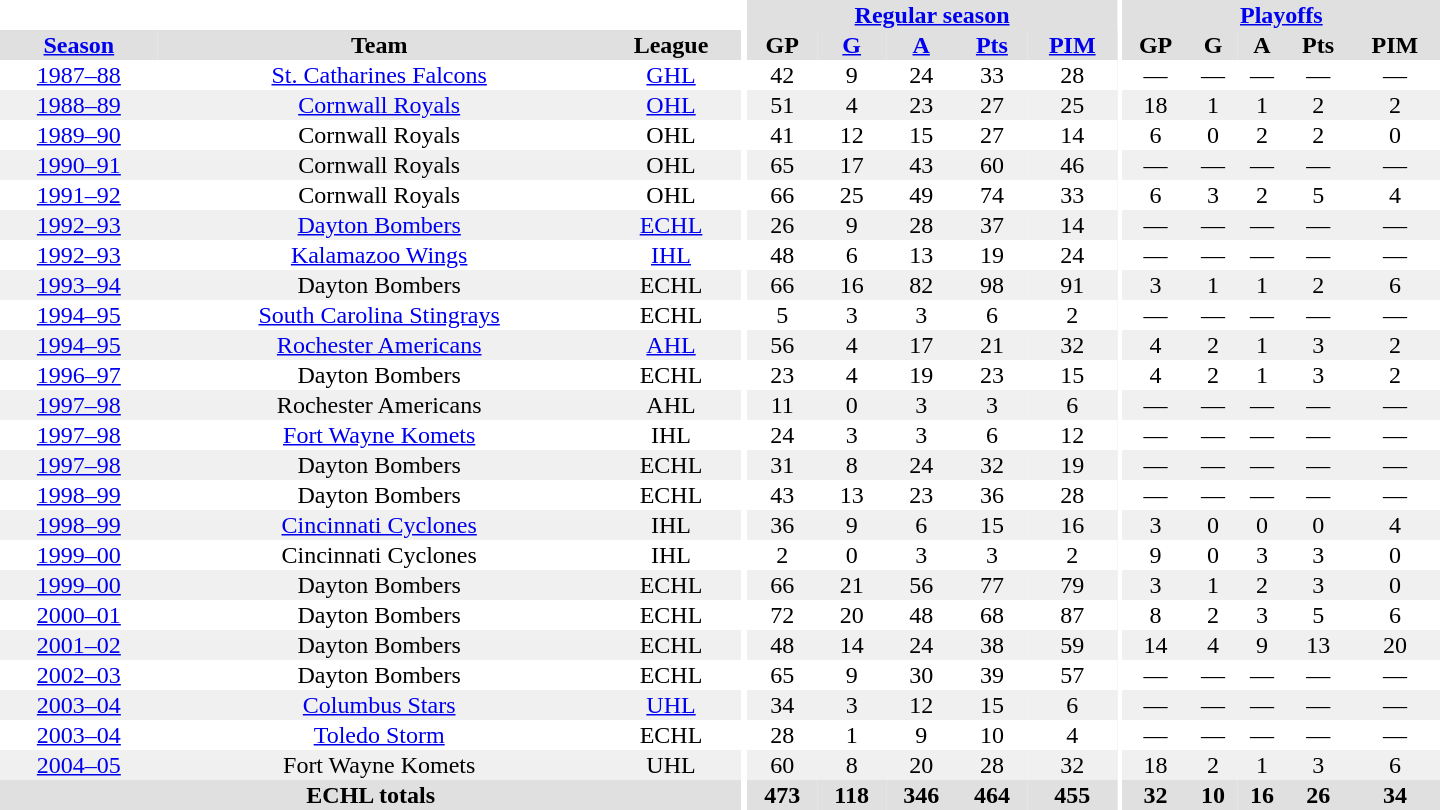<table border="0" cellpadding="1" cellspacing="0" style="text-align:center; width:60em">
<tr bgcolor="#e0e0e0">
<th colspan="3" bgcolor="#ffffff"></th>
<th rowspan="99" bgcolor="#ffffff"></th>
<th colspan="5"><a href='#'>Regular season</a></th>
<th rowspan="99" bgcolor="#ffffff"></th>
<th colspan="5"><a href='#'>Playoffs</a></th>
</tr>
<tr bgcolor="#e0e0e0">
<th><a href='#'>Season</a></th>
<th>Team</th>
<th>League</th>
<th>GP</th>
<th><a href='#'>G</a></th>
<th><a href='#'>A</a></th>
<th><a href='#'>Pts</a></th>
<th><a href='#'>PIM</a></th>
<th>GP</th>
<th>G</th>
<th>A</th>
<th>Pts</th>
<th>PIM</th>
</tr>
<tr>
<td><a href='#'>1987–88</a></td>
<td><a href='#'>St. Catharines Falcons</a></td>
<td><a href='#'>GHL</a></td>
<td>42</td>
<td>9</td>
<td>24</td>
<td>33</td>
<td>28</td>
<td>—</td>
<td>—</td>
<td>—</td>
<td>—</td>
<td>—</td>
</tr>
<tr bgcolor="#f0f0f0">
<td><a href='#'>1988–89</a></td>
<td><a href='#'>Cornwall Royals</a></td>
<td><a href='#'>OHL</a></td>
<td>51</td>
<td>4</td>
<td>23</td>
<td>27</td>
<td>25</td>
<td>18</td>
<td>1</td>
<td>1</td>
<td>2</td>
<td>2</td>
</tr>
<tr>
<td><a href='#'>1989–90</a></td>
<td>Cornwall Royals</td>
<td>OHL</td>
<td>41</td>
<td>12</td>
<td>15</td>
<td>27</td>
<td>14</td>
<td>6</td>
<td>0</td>
<td>2</td>
<td>2</td>
<td>0</td>
</tr>
<tr bgcolor="#f0f0f0">
<td><a href='#'>1990–91</a></td>
<td>Cornwall Royals</td>
<td>OHL</td>
<td>65</td>
<td>17</td>
<td>43</td>
<td>60</td>
<td>46</td>
<td>—</td>
<td>—</td>
<td>—</td>
<td>—</td>
<td>—</td>
</tr>
<tr>
<td><a href='#'>1991–92</a></td>
<td>Cornwall Royals</td>
<td>OHL</td>
<td>66</td>
<td>25</td>
<td>49</td>
<td>74</td>
<td>33</td>
<td>6</td>
<td>3</td>
<td>2</td>
<td>5</td>
<td>4</td>
</tr>
<tr bgcolor="#f0f0f0">
<td><a href='#'>1992–93</a></td>
<td><a href='#'>Dayton Bombers</a></td>
<td><a href='#'>ECHL</a></td>
<td>26</td>
<td>9</td>
<td>28</td>
<td>37</td>
<td>14</td>
<td>—</td>
<td>—</td>
<td>—</td>
<td>—</td>
<td>—</td>
</tr>
<tr>
<td><a href='#'>1992–93</a></td>
<td><a href='#'>Kalamazoo Wings</a></td>
<td><a href='#'>IHL</a></td>
<td>48</td>
<td>6</td>
<td>13</td>
<td>19</td>
<td>24</td>
<td>—</td>
<td>—</td>
<td>—</td>
<td>—</td>
<td>—</td>
</tr>
<tr bgcolor="#f0f0f0">
<td><a href='#'>1993–94</a></td>
<td>Dayton Bombers</td>
<td>ECHL</td>
<td>66</td>
<td>16</td>
<td>82</td>
<td>98</td>
<td>91</td>
<td>3</td>
<td>1</td>
<td>1</td>
<td>2</td>
<td>6</td>
</tr>
<tr>
<td><a href='#'>1994–95</a></td>
<td><a href='#'>South Carolina Stingrays</a></td>
<td>ECHL</td>
<td>5</td>
<td>3</td>
<td>3</td>
<td>6</td>
<td>2</td>
<td>—</td>
<td>—</td>
<td>—</td>
<td>—</td>
<td>—</td>
</tr>
<tr bgcolor="#f0f0f0">
<td><a href='#'>1994–95</a></td>
<td><a href='#'>Rochester Americans</a></td>
<td><a href='#'>AHL</a></td>
<td>56</td>
<td>4</td>
<td>17</td>
<td>21</td>
<td>32</td>
<td>4</td>
<td>2</td>
<td>1</td>
<td>3</td>
<td>2</td>
</tr>
<tr>
<td><a href='#'>1996–97</a></td>
<td>Dayton Bombers</td>
<td>ECHL</td>
<td>23</td>
<td>4</td>
<td>19</td>
<td>23</td>
<td>15</td>
<td>4</td>
<td>2</td>
<td>1</td>
<td>3</td>
<td>2</td>
</tr>
<tr bgcolor="#f0f0f0">
<td><a href='#'>1997–98</a></td>
<td>Rochester Americans</td>
<td>AHL</td>
<td>11</td>
<td>0</td>
<td>3</td>
<td>3</td>
<td>6</td>
<td>—</td>
<td>—</td>
<td>—</td>
<td>—</td>
<td>—</td>
</tr>
<tr>
<td><a href='#'>1997–98</a></td>
<td><a href='#'>Fort Wayne Komets</a></td>
<td>IHL</td>
<td>24</td>
<td>3</td>
<td>3</td>
<td>6</td>
<td>12</td>
<td>—</td>
<td>—</td>
<td>—</td>
<td>—</td>
<td>—</td>
</tr>
<tr bgcolor="#f0f0f0">
<td><a href='#'>1997–98</a></td>
<td>Dayton Bombers</td>
<td>ECHL</td>
<td>31</td>
<td>8</td>
<td>24</td>
<td>32</td>
<td>19</td>
<td>—</td>
<td>—</td>
<td>—</td>
<td>—</td>
<td>—</td>
</tr>
<tr>
<td><a href='#'>1998–99</a></td>
<td>Dayton Bombers</td>
<td>ECHL</td>
<td>43</td>
<td>13</td>
<td>23</td>
<td>36</td>
<td>28</td>
<td>—</td>
<td>—</td>
<td>—</td>
<td>—</td>
<td>—</td>
</tr>
<tr bgcolor="#f0f0f0">
<td><a href='#'>1998–99</a></td>
<td><a href='#'>Cincinnati Cyclones</a></td>
<td>IHL</td>
<td>36</td>
<td>9</td>
<td>6</td>
<td>15</td>
<td>16</td>
<td>3</td>
<td>0</td>
<td>0</td>
<td>0</td>
<td>4</td>
</tr>
<tr>
<td><a href='#'>1999–00</a></td>
<td>Cincinnati Cyclones</td>
<td>IHL</td>
<td>2</td>
<td>0</td>
<td>3</td>
<td>3</td>
<td>2</td>
<td>9</td>
<td>0</td>
<td>3</td>
<td>3</td>
<td>0</td>
</tr>
<tr bgcolor="#f0f0f0">
<td><a href='#'>1999–00</a></td>
<td>Dayton Bombers</td>
<td>ECHL</td>
<td>66</td>
<td>21</td>
<td>56</td>
<td>77</td>
<td>79</td>
<td>3</td>
<td>1</td>
<td>2</td>
<td>3</td>
<td>0</td>
</tr>
<tr>
<td><a href='#'>2000–01</a></td>
<td>Dayton Bombers</td>
<td>ECHL</td>
<td>72</td>
<td>20</td>
<td>48</td>
<td>68</td>
<td>87</td>
<td>8</td>
<td>2</td>
<td>3</td>
<td>5</td>
<td>6</td>
</tr>
<tr bgcolor="#f0f0f0">
<td><a href='#'>2001–02</a></td>
<td>Dayton Bombers</td>
<td>ECHL</td>
<td>48</td>
<td>14</td>
<td>24</td>
<td>38</td>
<td>59</td>
<td>14</td>
<td>4</td>
<td>9</td>
<td>13</td>
<td>20</td>
</tr>
<tr>
<td><a href='#'>2002–03</a></td>
<td>Dayton Bombers</td>
<td>ECHL</td>
<td>65</td>
<td>9</td>
<td>30</td>
<td>39</td>
<td>57</td>
<td>—</td>
<td>—</td>
<td>—</td>
<td>—</td>
<td>—</td>
</tr>
<tr bgcolor="#f0f0f0">
<td><a href='#'>2003–04</a></td>
<td><a href='#'>Columbus Stars</a></td>
<td><a href='#'>UHL</a></td>
<td>34</td>
<td>3</td>
<td>12</td>
<td>15</td>
<td>6</td>
<td>—</td>
<td>—</td>
<td>—</td>
<td>—</td>
<td>—</td>
</tr>
<tr>
<td><a href='#'>2003–04</a></td>
<td><a href='#'>Toledo Storm</a></td>
<td>ECHL</td>
<td>28</td>
<td>1</td>
<td>9</td>
<td>10</td>
<td>4</td>
<td>—</td>
<td>—</td>
<td>—</td>
<td>—</td>
<td>—</td>
</tr>
<tr bgcolor="#f0f0f0">
<td><a href='#'>2004–05</a></td>
<td>Fort Wayne Komets</td>
<td>UHL</td>
<td>60</td>
<td>8</td>
<td>20</td>
<td>28</td>
<td>32</td>
<td>18</td>
<td>2</td>
<td>1</td>
<td>3</td>
<td>6</td>
</tr>
<tr>
</tr>
<tr ALIGN="center" bgcolor="#e0e0e0">
<th colspan="3">ECHL totals</th>
<th ALIGN="center">473</th>
<th ALIGN="center">118</th>
<th ALIGN="center">346</th>
<th ALIGN="center">464</th>
<th ALIGN="center">455</th>
<th ALIGN="center">32</th>
<th ALIGN="center">10</th>
<th ALIGN="center">16</th>
<th ALIGN="center">26</th>
<th ALIGN="center">34</th>
</tr>
</table>
